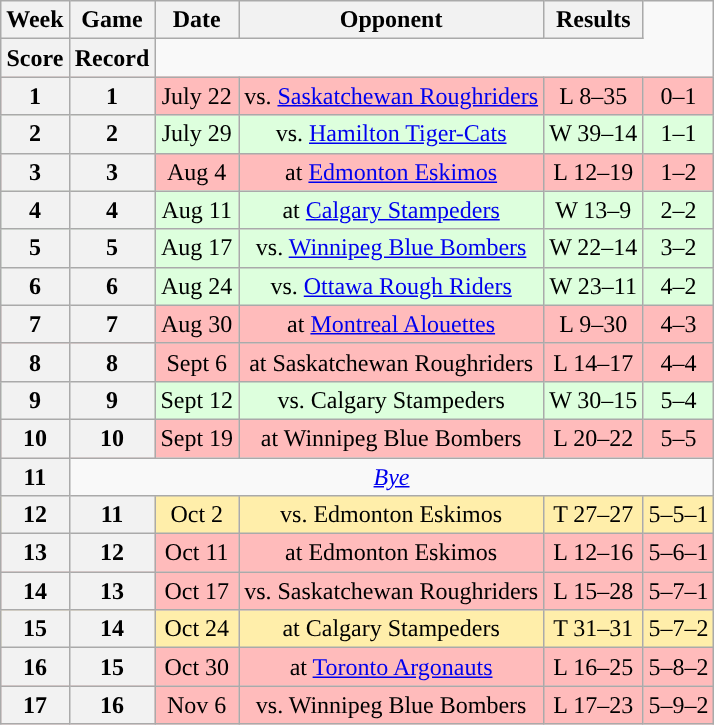<table class="wikitable" style="text-align:center">
<tr>
<th>Week</th>
<th>Game</th>
<th>Date</th>
<th>Opponent</th>
<th>Results</th>
</tr>
<tr>
<th>Score</th>
<th>Record</th>
</tr>
<tr style="background:#ffbbbb">
<th>1</th>
<th>1</th>
<td>July 22</td>
<td>vs. <a href='#'>Saskatchewan Roughriders</a></td>
<td>L 8–35</td>
<td>0–1</td>
</tr>
<tr style="background:#ddffdd">
<th>2</th>
<th>2</th>
<td>July 29</td>
<td>vs. <a href='#'>Hamilton Tiger-Cats</a></td>
<td>W 39–14</td>
<td>1–1</td>
</tr>
<tr style="background:#ffbbbb">
<th>3</th>
<th>3</th>
<td>Aug 4</td>
<td>at <a href='#'>Edmonton Eskimos</a></td>
<td>L 12–19</td>
<td>1–2</td>
</tr>
<tr style="background:#ddffdd">
<th>4</th>
<th>4</th>
<td>Aug 11</td>
<td>at <a href='#'>Calgary Stampeders</a></td>
<td>W 13–9</td>
<td>2–2</td>
</tr>
<tr style="background:#ddffdd">
<th>5</th>
<th>5</th>
<td>Aug 17</td>
<td>vs. <a href='#'>Winnipeg Blue Bombers</a></td>
<td>W 22–14</td>
<td>3–2</td>
</tr>
<tr style="background:#ddffdd">
<th>6</th>
<th>6</th>
<td>Aug 24</td>
<td>vs. <a href='#'>Ottawa Rough Riders</a></td>
<td>W 23–11</td>
<td>4–2</td>
</tr>
<tr style="background:#ffbbbb">
<th>7</th>
<th>7</th>
<td>Aug 30</td>
<td>at <a href='#'>Montreal Alouettes</a></td>
<td>L 9–30</td>
<td>4–3</td>
</tr>
<tr style="background:#ffbbbb">
<th>8</th>
<th>8</th>
<td>Sept 6</td>
<td>at Saskatchewan Roughriders</td>
<td>L 14–17</td>
<td>4–4</td>
</tr>
<tr style="background:#ddffdd">
<th>9</th>
<th>9</th>
<td>Sept 12</td>
<td>vs. Calgary Stampeders</td>
<td>W 30–15</td>
<td>5–4</td>
</tr>
<tr style="background:#ffbbbb">
<th>10</th>
<th>10</th>
<td>Sept 19</td>
<td>at Winnipeg Blue Bombers</td>
<td>L 20–22</td>
<td>5–5</td>
</tr>
<tr>
<th>11</th>
<td colspan=7><em><a href='#'>Bye</a></em></td>
</tr>
<tr style="background:#ffeeaa">
<th>12</th>
<th>11</th>
<td>Oct 2</td>
<td>vs. Edmonton Eskimos</td>
<td>T 27–27</td>
<td>5–5–1</td>
</tr>
<tr style="background:#ffbbbb">
<th>13</th>
<th>12</th>
<td>Oct 11</td>
<td>at Edmonton Eskimos</td>
<td>L 12–16</td>
<td>5–6–1</td>
</tr>
<tr style="background:#ffbbbb">
<th>14</th>
<th>13</th>
<td>Oct 17</td>
<td>vs. Saskatchewan Roughriders</td>
<td>L 15–28</td>
<td>5–7–1</td>
</tr>
<tr style="background:#ffeeaa">
<th>15</th>
<th>14</th>
<td>Oct 24</td>
<td>at Calgary Stampeders</td>
<td>T 31–31</td>
<td>5–7–2</td>
</tr>
<tr style="background:#ffbbbb">
<th>16</th>
<th>15</th>
<td>Oct 30</td>
<td>at <a href='#'>Toronto Argonauts</a></td>
<td>L 16–25</td>
<td>5–8–2</td>
</tr>
<tr style="background:#ffbbbb">
<th>17</th>
<th>16</th>
<td>Nov 6</td>
<td>vs. Winnipeg Blue Bombers</td>
<td>L 17–23</td>
<td>5–9–2</td>
</tr>
</table>
